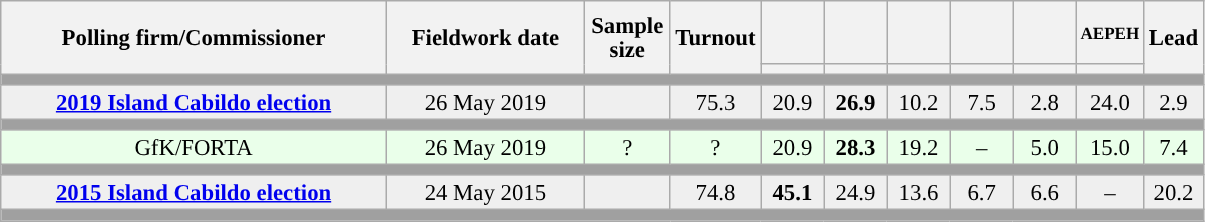<table class="wikitable collapsible collapsed" style="text-align:center; font-size:95%; line-height:16px;">
<tr style="height:42px;">
<th style="width:250px;" rowspan="2">Polling firm/Commissioner</th>
<th style="width:125px;" rowspan="2">Fieldwork date</th>
<th style="width:50px;" rowspan="2">Sample size</th>
<th style="width:45px;" rowspan="2">Turnout</th>
<th style="width:35px;"></th>
<th style="width:35px;"></th>
<th style="width:35px;"></th>
<th style="width:35px;"></th>
<th style="width:35px;"></th>
<th style="width:35px; font-size:75%;">AEPEH</th>
<th style="width:30px;" rowspan="2">Lead</th>
</tr>
<tr>
<th style="color:inherit;background:"></th>
<th style="color:inherit;background:"></th>
<th style="color:inherit;background:"></th>
<th style="color:inherit;background:"></th>
<th style="color:inherit;background:"></th>
<th style="color:inherit;background:"></th>
</tr>
<tr>
<td colspan="11" style="background:#A0A0A0"></td>
</tr>
<tr style="background:#EFEFEF;">
<td><strong><a href='#'>2019 Island Cabildo election</a></strong></td>
<td>26 May 2019</td>
<td></td>
<td>75.3</td>
<td>20.9<br></td>
<td><strong>26.9</strong><br></td>
<td>10.2<br></td>
<td>7.5<br></td>
<td>2.8<br></td>
<td>24.0<br></td>
<td style="background:">2.9</td>
</tr>
<tr>
<td colspan="11" style="background:#A0A0A0"></td>
</tr>
<tr style="background:#EAFFEA;">
<td>GfK/FORTA</td>
<td>26 May 2019</td>
<td>?</td>
<td>?</td>
<td>20.9<br></td>
<td><strong>28.3</strong><br></td>
<td>19.2<br></td>
<td>–</td>
<td>5.0<br></td>
<td>15.0<br></td>
<td style="background:">7.4</td>
</tr>
<tr>
<td colspan="11" style="background:#A0A0A0"></td>
</tr>
<tr style="background:#EFEFEF;">
<td><strong><a href='#'>2015 Island Cabildo election</a></strong></td>
<td>24 May 2015</td>
<td></td>
<td>74.8</td>
<td><strong>45.1</strong><br></td>
<td>24.9<br></td>
<td>13.6<br></td>
<td>6.7<br></td>
<td>6.6<br></td>
<td>–</td>
<td style="background:">20.2</td>
</tr>
<tr>
<td colspan="11" style="background:#A0A0A0"></td>
</tr>
</table>
